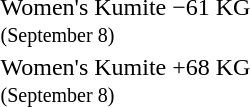<table>
<tr>
<td>Women's Kumite −61 KG <br> <small>(September 8)</small></td>
<td></td>
<td></td>
<td><br></td>
</tr>
<tr>
<td>Women's Kumite +68 KG <br> <small>(September 8)</small></td>
<td></td>
<td></td>
<td><br></td>
</tr>
</table>
